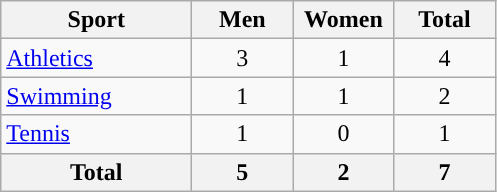<table class="wikitable sortable" style="text-align:center;">
<tr>
<th width=120>Sport</th>
<th width=60>Men</th>
<th width=60>Women</th>
<th width=60>Total</th>
</tr>
<tr>
<td align=left><a href='#'>Athletics</a></td>
<td>3</td>
<td>1</td>
<td>4</td>
</tr>
<tr>
<td align=left><a href='#'>Swimming</a></td>
<td>1</td>
<td>1</td>
<td>2</td>
</tr>
<tr>
<td align=left><a href='#'>Tennis</a></td>
<td>1</td>
<td>0</td>
<td>1</td>
</tr>
<tr>
<th>Total</th>
<th>5</th>
<th>2</th>
<th>7</th>
</tr>
</table>
